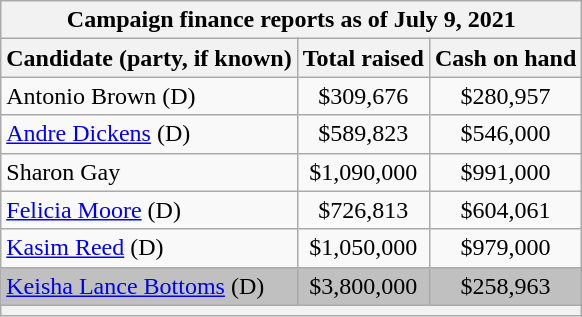<table class="wikitable sortable">
<tr>
<th colspan=4>Campaign finance reports as of July 9, 2021</th>
</tr>
<tr style="text-align:center;">
<th>Candidate (party, if known)</th>
<th>Total raised</th>
<th>Cash on hand</th>
</tr>
<tr>
<td>Antonio Brown (D)</td>
<td align="center">$309,676</td>
<td align="center">$280,957</td>
</tr>
<tr>
<td><a href='#'>Andre Dickens</a> (D)</td>
<td align="center">$589,823</td>
<td align="center">$546,000</td>
</tr>
<tr>
<td>Sharon Gay</td>
<td align="center">$1,090,000</td>
<td align="center">$991,000</td>
</tr>
<tr>
<td><a href='#'>Felicia Moore</a> (D)</td>
<td align="center">$726,813</td>
<td align="center">$604,061</td>
</tr>
<tr>
<td><a href='#'>Kasim Reed</a> (D)</td>
<td align="center">$1,050,000</td>
<td align="center">$979,000</td>
</tr>
<tr style="background:silver;">
<td><a href='#'>Keisha Lance Bottoms</a> (D)</td>
<td align="center">$3,800,000</td>
<td align="center">$258,963</td>
</tr>
<tr>
<th colspan="4"></th>
</tr>
</table>
